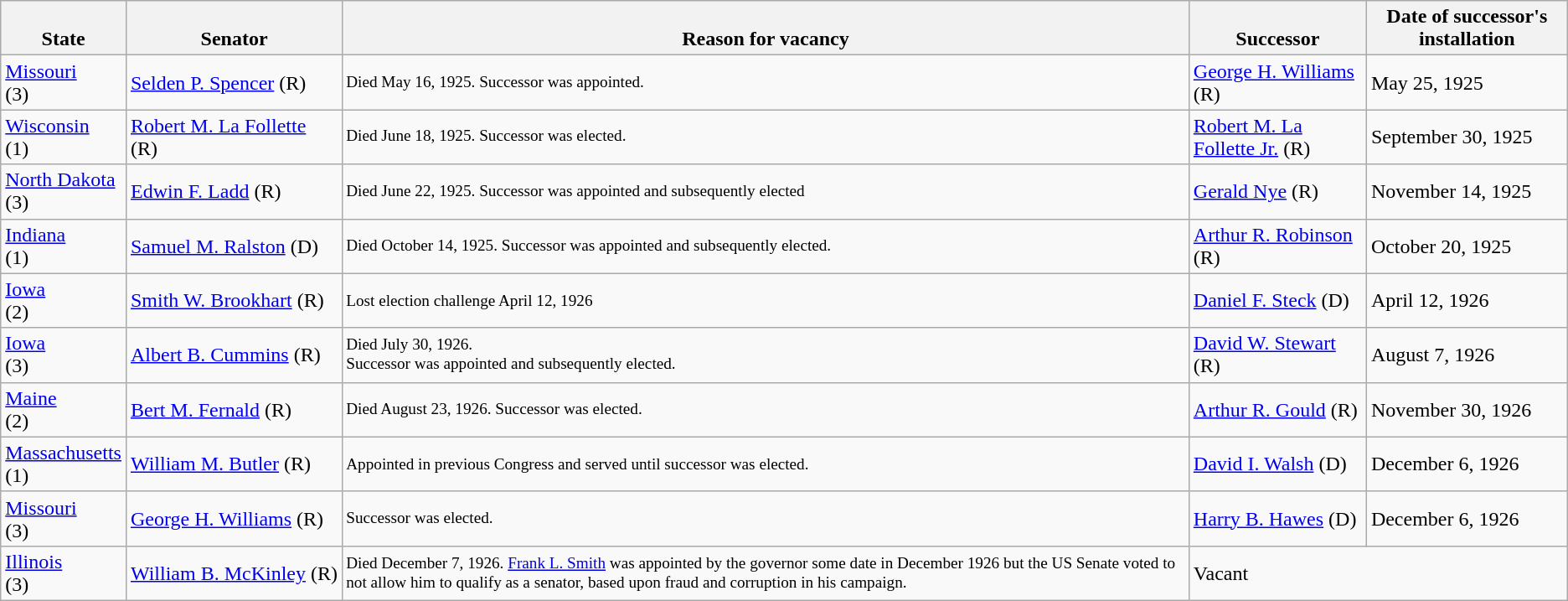<table class="wikitable sortable">
<tr style="vertical-align:bottom;">
<th>State</th>
<th>Senator</th>
<th>Reason for vacancy</th>
<th>Successor</th>
<th>Date of successor's installation</th>
</tr>
<tr>
<td><a href='#'>Missouri</a><br>(3)</td>
<td><a href='#'>Selden P. Spencer</a> (R)</td>
<td style="font-size:80%">Died May 16, 1925.  Successor was appointed.</td>
<td><a href='#'>George H. Williams</a> (R)</td>
<td>May 25, 1925</td>
</tr>
<tr>
<td><a href='#'>Wisconsin</a><br>(1)</td>
<td><a href='#'>Robert M. La Follette</a> (R)</td>
<td style="font-size:80%">Died June 18, 1925. Successor was elected.</td>
<td><a href='#'>Robert M. La Follette Jr.</a> (R)</td>
<td>September 30, 1925</td>
</tr>
<tr>
<td><a href='#'>North Dakota</a><br>(3)</td>
<td><a href='#'>Edwin F. Ladd</a> (R)</td>
<td style="font-size:80%">Died June 22, 1925. Successor was appointed and subsequently elected</td>
<td><a href='#'>Gerald Nye</a> (R)</td>
<td>November 14, 1925</td>
</tr>
<tr>
<td><a href='#'>Indiana</a><br>(1)</td>
<td><a href='#'>Samuel M. Ralston</a> (D)</td>
<td style="font-size:80%">Died October 14, 1925.  Successor was appointed and subsequently elected.</td>
<td><a href='#'>Arthur R. Robinson</a> (R)</td>
<td>October 20, 1925</td>
</tr>
<tr>
<td><a href='#'>Iowa</a><br>(2)</td>
<td><a href='#'>Smith W. Brookhart</a> (R)</td>
<td style="font-size:80%">Lost election challenge April 12, 1926</td>
<td><a href='#'>Daniel F. Steck</a> (D)</td>
<td>April 12, 1926</td>
</tr>
<tr>
<td><a href='#'>Iowa</a><br>(3)</td>
<td><a href='#'>Albert B. Cummins</a> (R)</td>
<td style="font-size:80%">Died July 30, 1926.<br>Successor was appointed and subsequently elected.</td>
<td><a href='#'>David W. Stewart</a> (R)</td>
<td>August 7, 1926</td>
</tr>
<tr>
<td><a href='#'>Maine</a><br>(2)</td>
<td><a href='#'>Bert M. Fernald</a> (R)</td>
<td style="font-size:80%">Died August 23, 1926. Successor was elected.</td>
<td><a href='#'>Arthur R. Gould</a> (R)</td>
<td>November 30, 1926</td>
</tr>
<tr>
<td><a href='#'>Massachusetts</a><br>(1)</td>
<td><a href='#'>William M. Butler</a> (R)</td>
<td style="font-size:80%">Appointed in previous Congress and served until successor was elected.</td>
<td><a href='#'>David I. Walsh</a> (D)</td>
<td>December 6, 1926</td>
</tr>
<tr>
<td><a href='#'>Missouri</a><br>(3)</td>
<td><a href='#'>George H. Williams</a> (R)</td>
<td style="font-size:80%">Successor was elected.</td>
<td><a href='#'>Harry B. Hawes</a> (D)</td>
<td>December 6, 1926</td>
</tr>
<tr>
<td><a href='#'>Illinois</a><br>(3)</td>
<td nowrap ><a href='#'>William B. McKinley</a> (R)</td>
<td style="font-size:80%">Died December 7, 1926.  <a href='#'>Frank L. Smith</a> was appointed by the governor some date in December 1926 but the US Senate voted to not allow him to qualify as a senator, based upon fraud and corruption in his campaign.</td>
<td colspan=2>Vacant</td>
</tr>
</table>
